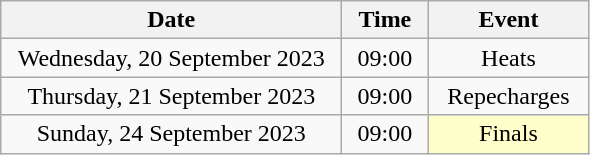<table class = "wikitable" style="text-align:center;">
<tr>
<th width=220>Date</th>
<th width=50>Time</th>
<th width=100>Event</th>
</tr>
<tr>
<td>Wednesday, 20 September 2023</td>
<td>09:00</td>
<td>Heats</td>
</tr>
<tr>
<td>Thursday, 21 September 2023</td>
<td>09:00</td>
<td>Repecharges</td>
</tr>
<tr>
<td>Sunday, 24 September 2023</td>
<td>09:00</td>
<td bgcolor=ffffcc>Finals</td>
</tr>
</table>
